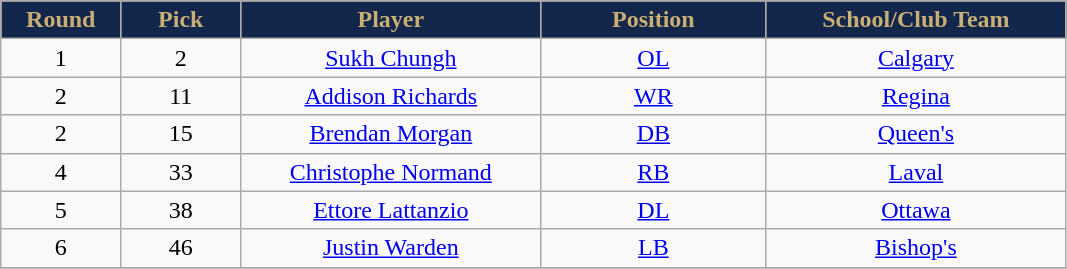<table class="wikitable sortable">
<tr>
<th style="background:#13264B;color:#C9AF74;" width="8%">Round</th>
<th style="background:#13264B;color:#C9AF74;" width="8%">Pick</th>
<th style="background:#13264B;color:#C9AF74;" width="20%">Player</th>
<th style="background:#13264B;color:#C9AF74;" width="15%">Position</th>
<th style="background:#13264B;color:#C9AF74;" width="20%">School/Club Team</th>
</tr>
<tr align="center">
<td align=center>1</td>
<td>2</td>
<td><a href='#'>Sukh Chungh</a></td>
<td><a href='#'>OL</a></td>
<td><a href='#'>Calgary</a></td>
</tr>
<tr align="center">
<td align=center>2</td>
<td>11</td>
<td><a href='#'>Addison Richards</a></td>
<td><a href='#'>WR</a></td>
<td><a href='#'>Regina</a></td>
</tr>
<tr align="center">
<td align=center>2</td>
<td>15</td>
<td><a href='#'>Brendan Morgan</a></td>
<td><a href='#'>DB</a></td>
<td><a href='#'>Queen's</a></td>
</tr>
<tr align="center">
<td align=center>4</td>
<td>33</td>
<td><a href='#'>Christophe Normand</a></td>
<td><a href='#'>RB</a></td>
<td><a href='#'>Laval</a></td>
</tr>
<tr align="center">
<td align=center>5</td>
<td>38</td>
<td><a href='#'>Ettore Lattanzio</a></td>
<td><a href='#'>DL</a></td>
<td><a href='#'>Ottawa</a></td>
</tr>
<tr align="center">
<td align=center>6</td>
<td>46</td>
<td><a href='#'>Justin Warden</a></td>
<td><a href='#'>LB</a></td>
<td><a href='#'>Bishop's</a></td>
</tr>
<tr>
</tr>
</table>
